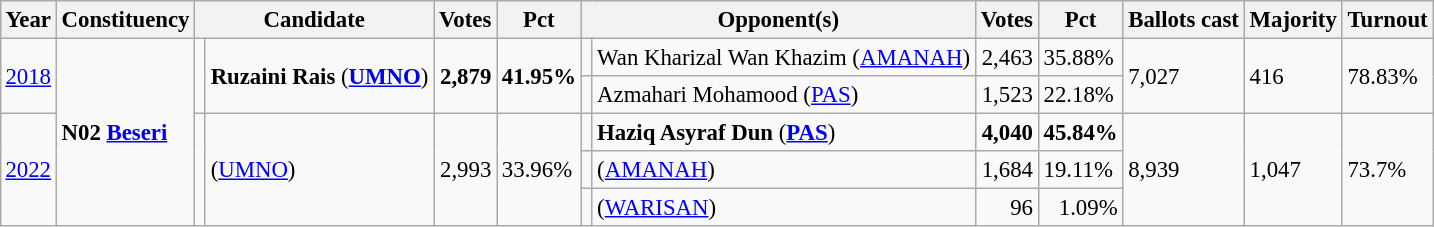<table class="wikitable" style="margin:0.5em ; font-size:95%">
<tr>
<th>Year</th>
<th>Constituency</th>
<th colspan=2>Candidate</th>
<th>Votes</th>
<th>Pct</th>
<th colspan=2>Opponent(s)</th>
<th>Votes</th>
<th>Pct</th>
<th>Ballots cast</th>
<th>Majority</th>
<th>Turnout</th>
</tr>
<tr>
<td rowspan=2><a href='#'>2018</a></td>
<td rowspan=5><strong>N02 <a href='#'>Beseri</a></strong></td>
<td rowspan=2 ></td>
<td rowspan=2><strong>Ruzaini Rais</strong> (<a href='#'><strong>UMNO</strong></a>)</td>
<td rowspan=2 align="right"><strong>2,879</strong></td>
<td rowspan=2><strong>41.95%</strong></td>
<td></td>
<td>Wan Kharizal Wan Khazim (<a href='#'>AMANAH</a>)</td>
<td align="right">2,463</td>
<td>35.88%</td>
<td rowspan=2>7,027</td>
<td rowspan=2>416</td>
<td rowspan=2>78.83%</td>
</tr>
<tr>
<td></td>
<td>Azmahari Mohamood (<a href='#'>PAS</a>)</td>
<td align="right">1,523</td>
<td>22.18%</td>
</tr>
<tr>
<td rowspan=3><a href='#'>2022</a></td>
<td rowspan=3 ></td>
<td rowspan=3> (<a href='#'>UMNO</a>)</td>
<td rowspan=3 align="right">2,993</td>
<td rowspan=3>33.96%</td>
<td></td>
<td><strong>Haziq Asyraf Dun</strong> (<a href='#'><strong>PAS</strong></a>)</td>
<td align="right"><strong>4,040</strong></td>
<td><strong>45.84%</strong></td>
<td rowspan=5>8,939</td>
<td rowspan=5>1,047</td>
<td rowspan=5>73.7%</td>
</tr>
<tr>
<td></td>
<td> (<a href='#'>AMANAH</a>)</td>
<td align="right">1,684</td>
<td>19.11%</td>
</tr>
<tr>
<td></td>
<td> (<a href='#'>WARISAN</a>)</td>
<td align="right">96</td>
<td align=right>1.09%</td>
</tr>
</table>
